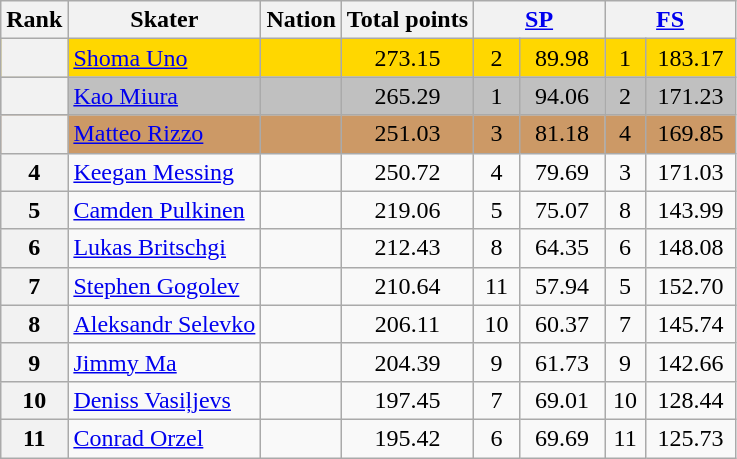<table class="wikitable sortable" style="text-align:left">
<tr>
<th scope="col">Rank</th>
<th scope="col">Skater</th>
<th scope="col">Nation</th>
<th scope="col">Total points</th>
<th scope="col" colspan="2" width="80px"><a href='#'>SP</a></th>
<th scope="col" colspan="2" width="80px"><a href='#'>FS</a></th>
</tr>
<tr bgcolor="gold">
<th scope="row"></th>
<td><a href='#'>Shoma Uno</a></td>
<td></td>
<td align="center">273.15</td>
<td align="center">2</td>
<td align="center">89.98</td>
<td align="center">1</td>
<td align="center">183.17</td>
</tr>
<tr bgcolor="silver">
<th scope="row"></th>
<td><a href='#'>Kao Miura</a></td>
<td></td>
<td align="center">265.29</td>
<td align="center">1</td>
<td align="center">94.06</td>
<td align="center">2</td>
<td align="center">171.23</td>
</tr>
<tr bgcolor="cc9966">
<th scope="row"></th>
<td><a href='#'>Matteo Rizzo</a></td>
<td></td>
<td align="center">251.03</td>
<td align="center">3</td>
<td align="center">81.18</td>
<td align="center">4</td>
<td align="center">169.85</td>
</tr>
<tr>
<th scope="row">4</th>
<td><a href='#'>Keegan Messing</a></td>
<td></td>
<td align="center">250.72</td>
<td align="center">4</td>
<td align="center">79.69</td>
<td align="center">3</td>
<td align="center">171.03</td>
</tr>
<tr>
<th scope="row">5</th>
<td><a href='#'>Camden Pulkinen</a></td>
<td></td>
<td align="center">219.06</td>
<td align="center">5</td>
<td align="center">75.07</td>
<td align="center">8</td>
<td align="center">143.99</td>
</tr>
<tr>
<th scope="row">6</th>
<td><a href='#'>Lukas Britschgi</a></td>
<td></td>
<td align="center">212.43</td>
<td align="center">8</td>
<td align="center">64.35</td>
<td align="center">6</td>
<td align="center">148.08</td>
</tr>
<tr>
<th scope="row">7</th>
<td><a href='#'>Stephen Gogolev</a></td>
<td></td>
<td align="center">210.64</td>
<td align="center">11</td>
<td align="center">57.94</td>
<td align="center">5</td>
<td align="center">152.70</td>
</tr>
<tr>
<th scope="row">8</th>
<td><a href='#'>Aleksandr Selevko</a></td>
<td></td>
<td align="center">206.11</td>
<td align="center">10</td>
<td align="center">60.37</td>
<td align="center">7</td>
<td align="center">145.74</td>
</tr>
<tr>
<th scope="row">9</th>
<td><a href='#'>Jimmy Ma</a></td>
<td></td>
<td align="center">204.39</td>
<td align="center">9</td>
<td align="center">61.73</td>
<td align="center">9</td>
<td align="center">142.66</td>
</tr>
<tr>
<th scope="row">10</th>
<td><a href='#'>Deniss Vasiļjevs</a></td>
<td></td>
<td align="center">197.45</td>
<td align="center">7</td>
<td align="center">69.01</td>
<td align="center">10</td>
<td align="center">128.44</td>
</tr>
<tr>
<th scope="row">11</th>
<td><a href='#'>Conrad Orzel</a></td>
<td></td>
<td align="center">195.42</td>
<td align="center">6</td>
<td align="center">69.69</td>
<td align="center">11</td>
<td align="center">125.73</td>
</tr>
</table>
